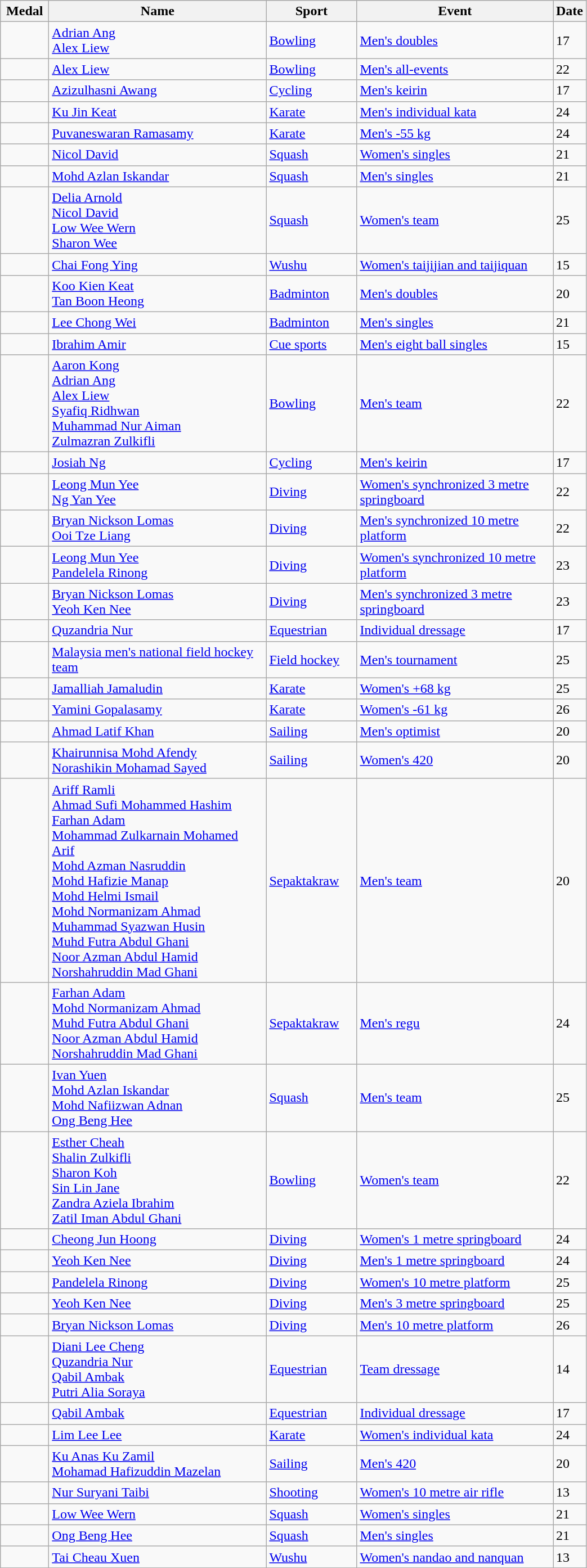<table class="wikitable sortable" style="font-size:100%">
<tr>
<th width="50">Medal</th>
<th width="250">Name</th>
<th width="100">Sport</th>
<th width="225">Event</th>
<th>Date</th>
</tr>
<tr>
<td></td>
<td><a href='#'>Adrian Ang</a><br><a href='#'>Alex Liew</a></td>
<td><a href='#'>Bowling</a></td>
<td><a href='#'>Men's doubles</a></td>
<td>17</td>
</tr>
<tr>
<td></td>
<td><a href='#'>Alex Liew</a></td>
<td><a href='#'>Bowling</a></td>
<td><a href='#'>Men's all-events</a></td>
<td>22</td>
</tr>
<tr>
<td></td>
<td><a href='#'>Azizulhasni Awang</a></td>
<td><a href='#'>Cycling</a></td>
<td><a href='#'>Men's keirin</a></td>
<td>17</td>
</tr>
<tr>
<td></td>
<td><a href='#'>Ku Jin Keat</a></td>
<td><a href='#'>Karate</a></td>
<td><a href='#'>Men's individual kata</a></td>
<td>24</td>
</tr>
<tr>
<td></td>
<td><a href='#'>Puvaneswaran Ramasamy</a></td>
<td><a href='#'>Karate</a></td>
<td><a href='#'>Men's -55 kg</a></td>
<td>24</td>
</tr>
<tr>
<td></td>
<td><a href='#'>Nicol David</a></td>
<td><a href='#'>Squash</a></td>
<td><a href='#'>Women's singles</a></td>
<td>21</td>
</tr>
<tr>
<td></td>
<td><a href='#'>Mohd Azlan Iskandar</a></td>
<td><a href='#'>Squash</a></td>
<td><a href='#'>Men's singles</a></td>
<td>21</td>
</tr>
<tr>
<td></td>
<td><a href='#'>Delia Arnold</a><br><a href='#'>Nicol David</a><br><a href='#'>Low Wee Wern</a><br><a href='#'>Sharon Wee</a></td>
<td><a href='#'>Squash</a></td>
<td><a href='#'>Women's team</a></td>
<td>25</td>
</tr>
<tr>
<td></td>
<td><a href='#'>Chai Fong Ying</a></td>
<td><a href='#'>Wushu</a></td>
<td><a href='#'>Women's taijijian and taijiquan</a></td>
<td>15</td>
</tr>
<tr>
<td></td>
<td><a href='#'>Koo Kien Keat</a><br><a href='#'>Tan Boon Heong</a></td>
<td><a href='#'>Badminton</a></td>
<td><a href='#'>Men's doubles</a></td>
<td>20</td>
</tr>
<tr>
<td></td>
<td><a href='#'>Lee Chong Wei</a></td>
<td><a href='#'>Badminton</a></td>
<td><a href='#'>Men's singles</a></td>
<td>21</td>
</tr>
<tr>
<td></td>
<td><a href='#'>Ibrahim Amir</a></td>
<td><a href='#'>Cue sports</a></td>
<td><a href='#'>Men's eight ball singles</a></td>
<td>15</td>
</tr>
<tr>
<td></td>
<td><a href='#'>Aaron Kong</a><br><a href='#'>Adrian Ang</a><br><a href='#'>Alex Liew</a><br><a href='#'>Syafiq Ridhwan</a><br><a href='#'>Muhammad Nur Aiman</a><br><a href='#'>Zulmazran Zulkifli</a></td>
<td><a href='#'>Bowling</a></td>
<td><a href='#'>Men's team</a></td>
<td>22</td>
</tr>
<tr>
<td></td>
<td><a href='#'>Josiah Ng</a></td>
<td><a href='#'>Cycling</a></td>
<td><a href='#'>Men's keirin</a></td>
<td>17</td>
</tr>
<tr>
<td></td>
<td><a href='#'>Leong Mun Yee</a><br><a href='#'>Ng Yan Yee</a></td>
<td><a href='#'>Diving</a></td>
<td><a href='#'>Women's synchronized 3 metre springboard</a></td>
<td>22</td>
</tr>
<tr>
<td></td>
<td><a href='#'>Bryan Nickson Lomas</a><br><a href='#'>Ooi Tze Liang</a></td>
<td><a href='#'>Diving</a></td>
<td><a href='#'>Men's synchronized 10 metre platform</a></td>
<td>22</td>
</tr>
<tr>
<td></td>
<td><a href='#'>Leong Mun Yee</a><br><a href='#'>Pandelela Rinong</a></td>
<td><a href='#'>Diving</a></td>
<td><a href='#'>Women's synchronized 10 metre platform</a></td>
<td>23</td>
</tr>
<tr>
<td></td>
<td><a href='#'>Bryan Nickson Lomas</a><br><a href='#'>Yeoh Ken Nee</a></td>
<td><a href='#'>Diving</a></td>
<td><a href='#'>Men's synchronized 3 metre springboard</a></td>
<td>23</td>
</tr>
<tr>
<td></td>
<td><a href='#'>Quzandria Nur</a></td>
<td><a href='#'>Equestrian</a></td>
<td><a href='#'>Individual dressage</a></td>
<td>17</td>
</tr>
<tr>
<td></td>
<td><a href='#'>Malaysia men's national field hockey team</a><br></td>
<td><a href='#'>Field hockey</a></td>
<td><a href='#'>Men's tournament</a></td>
<td>25</td>
</tr>
<tr>
<td></td>
<td><a href='#'>Jamalliah Jamaludin</a></td>
<td><a href='#'>Karate</a></td>
<td><a href='#'>Women's +68 kg</a></td>
<td>25</td>
</tr>
<tr>
<td></td>
<td><a href='#'>Yamini Gopalasamy</a></td>
<td><a href='#'>Karate</a></td>
<td><a href='#'>Women's -61 kg</a></td>
<td>26</td>
</tr>
<tr>
<td></td>
<td><a href='#'>Ahmad Latif Khan</a></td>
<td><a href='#'>Sailing</a></td>
<td><a href='#'>Men's optimist</a></td>
<td>20</td>
</tr>
<tr>
<td></td>
<td><a href='#'>Khairunnisa Mohd Afendy</a><br><a href='#'>Norashikin Mohamad Sayed</a></td>
<td><a href='#'>Sailing</a></td>
<td><a href='#'>Women's 420</a></td>
<td>20</td>
</tr>
<tr>
<td></td>
<td><a href='#'>Ariff Ramli</a><br><a href='#'>Ahmad Sufi Mohammed Hashim</a><br><a href='#'>Farhan Adam</a><br><a href='#'>Mohammad Zulkarnain Mohamed Arif</a><br><a href='#'>Mohd Azman Nasruddin</a><br><a href='#'>Mohd Hafizie Manap</a><br><a href='#'>Mohd Helmi Ismail</a><br><a href='#'>Mohd Normanizam Ahmad</a><br><a href='#'>Muhammad Syazwan Husin</a><br><a href='#'>Muhd Futra Abdul Ghani</a><br><a href='#'>Noor Azman Abdul Hamid</a><br><a href='#'>Norshahruddin Mad Ghani</a></td>
<td><a href='#'>Sepaktakraw</a></td>
<td><a href='#'>Men's team</a></td>
<td>20</td>
</tr>
<tr>
<td></td>
<td><a href='#'>Farhan Adam</a><br><a href='#'>Mohd Normanizam Ahmad</a><br><a href='#'>Muhd Futra Abdul Ghani</a><br><a href='#'>Noor Azman Abdul Hamid</a><br><a href='#'>Norshahruddin Mad Ghani</a></td>
<td><a href='#'>Sepaktakraw</a></td>
<td><a href='#'>Men's regu</a></td>
<td>24</td>
</tr>
<tr>
<td></td>
<td><a href='#'>Ivan Yuen</a><br><a href='#'>Mohd Azlan Iskandar</a><br><a href='#'>Mohd Nafiizwan Adnan</a><br><a href='#'>Ong Beng Hee</a></td>
<td><a href='#'>Squash</a></td>
<td><a href='#'>Men's team</a></td>
<td>25</td>
</tr>
<tr>
<td></td>
<td><a href='#'>Esther Cheah</a><br><a href='#'>Shalin Zulkifli</a><br><a href='#'>Sharon Koh</a><br><a href='#'>Sin Lin Jane</a><br><a href='#'>Zandra Aziela Ibrahim</a><br><a href='#'>Zatil Iman Abdul Ghani</a></td>
<td><a href='#'>Bowling</a></td>
<td><a href='#'>Women's team</a></td>
<td>22</td>
</tr>
<tr>
<td></td>
<td><a href='#'>Cheong Jun Hoong</a></td>
<td><a href='#'>Diving</a></td>
<td><a href='#'>Women's 1 metre springboard</a></td>
<td>24</td>
</tr>
<tr>
<td></td>
<td><a href='#'>Yeoh Ken Nee</a></td>
<td><a href='#'>Diving</a></td>
<td><a href='#'>Men's 1 metre springboard</a></td>
<td>24</td>
</tr>
<tr>
<td></td>
<td><a href='#'>Pandelela Rinong</a></td>
<td><a href='#'>Diving</a></td>
<td><a href='#'>Women's 10 metre platform</a></td>
<td>25</td>
</tr>
<tr>
<td></td>
<td><a href='#'>Yeoh Ken Nee</a></td>
<td><a href='#'>Diving</a></td>
<td><a href='#'>Men's 3 metre springboard</a></td>
<td>25</td>
</tr>
<tr>
<td></td>
<td><a href='#'>Bryan Nickson Lomas</a></td>
<td><a href='#'>Diving</a></td>
<td><a href='#'>Men's 10 metre platform</a></td>
<td>26</td>
</tr>
<tr>
<td></td>
<td><a href='#'>Diani Lee Cheng</a><br><a href='#'>Quzandria Nur</a><br><a href='#'>Qabil Ambak</a><br><a href='#'>Putri Alia Soraya</a></td>
<td><a href='#'>Equestrian</a></td>
<td><a href='#'>Team dressage</a></td>
<td>14</td>
</tr>
<tr>
<td></td>
<td><a href='#'>Qabil Ambak</a></td>
<td><a href='#'>Equestrian</a></td>
<td><a href='#'>Individual dressage</a></td>
<td>17</td>
</tr>
<tr>
<td></td>
<td><a href='#'>Lim Lee Lee</a></td>
<td><a href='#'>Karate</a></td>
<td><a href='#'>Women's individual kata</a></td>
<td>24</td>
</tr>
<tr>
<td></td>
<td><a href='#'>Ku Anas Ku Zamil</a><br><a href='#'>Mohamad Hafizuddin Mazelan</a></td>
<td><a href='#'>Sailing</a></td>
<td><a href='#'>Men's 420</a></td>
<td>20</td>
</tr>
<tr>
<td></td>
<td><a href='#'>Nur Suryani Taibi</a></td>
<td><a href='#'>Shooting</a></td>
<td><a href='#'>Women's 10 metre air rifle</a></td>
<td>13</td>
</tr>
<tr>
<td></td>
<td><a href='#'>Low Wee Wern</a></td>
<td><a href='#'>Squash</a></td>
<td><a href='#'>Women's singles</a></td>
<td>21</td>
</tr>
<tr>
<td></td>
<td><a href='#'>Ong Beng Hee</a></td>
<td><a href='#'>Squash</a></td>
<td><a href='#'>Men's singles</a></td>
<td>21</td>
</tr>
<tr>
<td></td>
<td><a href='#'>Tai Cheau Xuen</a></td>
<td><a href='#'>Wushu</a></td>
<td><a href='#'>Women's nandao and nanquan</a></td>
<td>13</td>
</tr>
</table>
